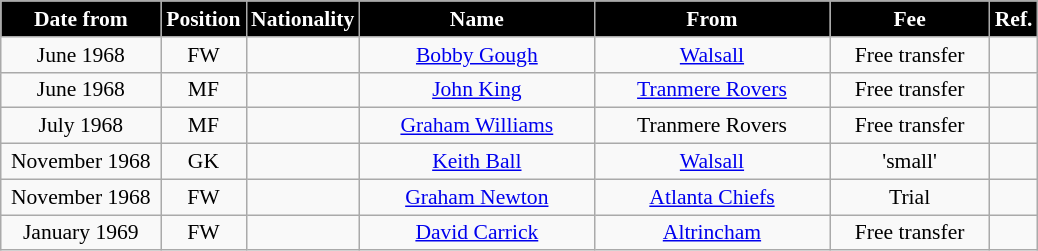<table class="wikitable" style="text-align:center; font-size:90%; ">
<tr>
<th style="background:#000000; color:white; width:100px;">Date from</th>
<th style="background:#000000; color:white; width:50px;">Position</th>
<th style="background:#000000; color:white; width:50px;">Nationality</th>
<th style="background:#000000; color:white; width:150px;">Name</th>
<th style="background:#000000; color:white; width:150px;">From</th>
<th style="background:#000000; color:white; width:100px;">Fee</th>
<th style="background:#000000; color:white; width:25px;">Ref.</th>
</tr>
<tr>
<td>June 1968</td>
<td>FW</td>
<td></td>
<td><a href='#'>Bobby Gough</a></td>
<td><a href='#'>Walsall</a></td>
<td>Free transfer</td>
<td></td>
</tr>
<tr>
<td>June 1968</td>
<td>MF</td>
<td></td>
<td><a href='#'>John King</a></td>
<td><a href='#'>Tranmere Rovers</a></td>
<td>Free transfer</td>
<td></td>
</tr>
<tr>
<td>July 1968</td>
<td>MF</td>
<td></td>
<td><a href='#'>Graham Williams</a></td>
<td>Tranmere Rovers</td>
<td>Free transfer</td>
<td></td>
</tr>
<tr>
<td>November 1968</td>
<td>GK</td>
<td></td>
<td><a href='#'>Keith Ball</a></td>
<td><a href='#'>Walsall</a></td>
<td>'small'</td>
<td></td>
</tr>
<tr>
<td>November 1968</td>
<td>FW</td>
<td></td>
<td><a href='#'>Graham Newton</a></td>
<td> <a href='#'>Atlanta Chiefs</a></td>
<td>Trial</td>
<td></td>
</tr>
<tr>
<td>January 1969</td>
<td>FW</td>
<td></td>
<td><a href='#'>David Carrick</a></td>
<td><a href='#'>Altrincham</a></td>
<td>Free transfer</td>
<td></td>
</tr>
</table>
